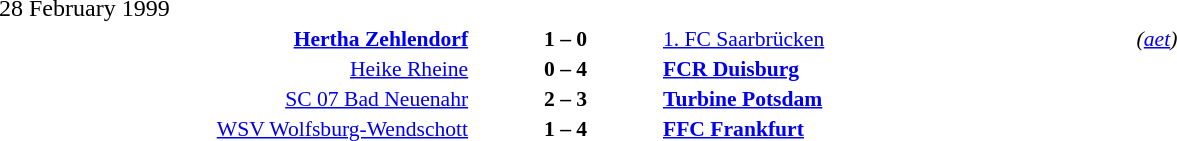<table style="width:100%;" cellspacing="1">
<tr>
<th width=25%></th>
<th width=10%></th>
<th width=25%></th>
<th></th>
</tr>
<tr>
<td>28 February 1999</td>
</tr>
<tr style=font-size:90%>
<td align=right><strong><a href='#'>Hertha Zehlendorf</a></strong></td>
<td align=center><strong>1 – 0</strong></td>
<td><a href='#'>1. FC Saarbrücken</a></td>
<td><em>(<a href='#'>aet</a>)</em></td>
</tr>
<tr style=font-size:90%>
<td align=right><a href='#'>Heike Rheine</a></td>
<td align=center><strong>0 – 4</strong></td>
<td><strong><a href='#'>FCR Duisburg</a></strong></td>
</tr>
<tr style=font-size:90%>
<td align=right><a href='#'>SC 07 Bad Neuenahr</a></td>
<td align=center><strong>2 – 3</strong></td>
<td><strong><a href='#'>Turbine Potsdam</a></strong></td>
</tr>
<tr style=font-size:90%>
<td align=right><a href='#'>WSV Wolfsburg-Wendschott</a></td>
<td align=center><strong>1 – 4</strong></td>
<td><strong><a href='#'>FFC Frankfurt</a></strong></td>
</tr>
</table>
